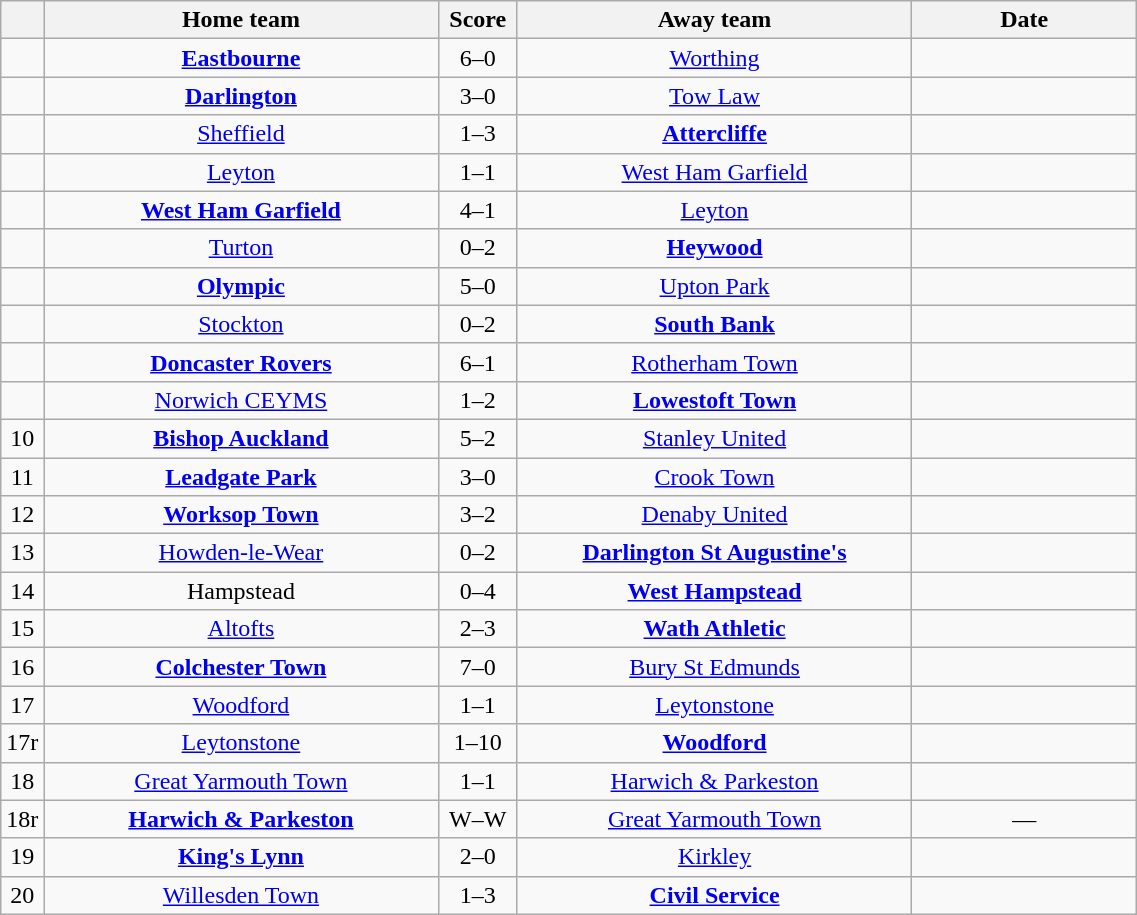<table class="wikitable sortable" style="text-align:center; width:60%">
<tr>
<th style="width:3%"></th>
<th style="width:35%">Home team</th>
<th style="width:7%" class="unsortable">Score</th>
<th style="width:35%">Away team</th>
<th style="width:20%">Date</th>
</tr>
<tr>
<td></td>
<td><strong><a href='#'>Eastbourne</a></strong></td>
<td>6–0</td>
<td><a href='#'>Worthing</a></td>
<td></td>
</tr>
<tr>
<td></td>
<td><strong><a href='#'>Darlington</a></strong></td>
<td>3–0</td>
<td><a href='#'>Tow Law</a></td>
<td></td>
</tr>
<tr>
<td></td>
<td><a href='#'>Sheffield</a></td>
<td>1–3</td>
<td><strong><a href='#'>Attercliffe</a></strong></td>
<td></td>
</tr>
<tr>
<td></td>
<td><a href='#'>Leyton</a></td>
<td>1–1</td>
<td><a href='#'>West Ham Garfield</a></td>
<td></td>
</tr>
<tr>
<td></td>
<td><strong><a href='#'>West Ham Garfield</a></strong></td>
<td>4–1</td>
<td><a href='#'>Leyton</a></td>
<td></td>
</tr>
<tr>
<td></td>
<td><a href='#'>Turton</a></td>
<td>0–2</td>
<td><strong><a href='#'>Heywood</a></strong></td>
<td></td>
</tr>
<tr>
<td></td>
<td><strong><a href='#'>Olympic</a></strong></td>
<td>5–0</td>
<td><a href='#'>Upton Park</a></td>
<td></td>
</tr>
<tr>
<td></td>
<td><a href='#'>Stockton</a></td>
<td>0–2</td>
<td><strong><a href='#'>South Bank</a></strong></td>
<td></td>
</tr>
<tr>
<td></td>
<td><strong><a href='#'>Doncaster Rovers</a></strong></td>
<td>6–1</td>
<td><a href='#'>Rotherham Town</a></td>
<td></td>
</tr>
<tr>
<td></td>
<td><a href='#'>Norwich CEYMS</a></td>
<td>1–2</td>
<td><strong><a href='#'>Lowestoft Town</a></strong></td>
<td></td>
</tr>
<tr>
<td>10</td>
<td><strong><a href='#'>Bishop Auckland</a></strong></td>
<td>5–2</td>
<td><a href='#'>Stanley United</a></td>
<td></td>
</tr>
<tr>
<td>11</td>
<td><strong><a href='#'>Leadgate Park</a></strong></td>
<td>3–0</td>
<td><a href='#'>Crook Town</a></td>
<td></td>
</tr>
<tr>
<td>12</td>
<td><strong><a href='#'>Worksop Town</a></strong></td>
<td>3–2</td>
<td><a href='#'>Denaby United</a></td>
<td></td>
</tr>
<tr>
<td>13</td>
<td><a href='#'>Howden-le-Wear</a></td>
<td>0–2</td>
<td><strong><a href='#'>Darlington St Augustine's</a></strong></td>
<td></td>
</tr>
<tr>
<td>14</td>
<td>Hampstead</td>
<td>0–4</td>
<td><strong><a href='#'>West Hampstead</a></strong></td>
<td></td>
</tr>
<tr>
<td>15</td>
<td><a href='#'>Altofts</a></td>
<td>2–3</td>
<td><strong><a href='#'>Wath Athletic</a></strong></td>
<td></td>
</tr>
<tr>
<td>16</td>
<td><strong><a href='#'>Colchester Town</a></strong></td>
<td>7–0</td>
<td><a href='#'>Bury St Edmunds</a></td>
<td></td>
</tr>
<tr>
<td>17</td>
<td><a href='#'>Woodford</a></td>
<td>1–1</td>
<td><a href='#'>Leytonstone</a></td>
<td></td>
</tr>
<tr>
<td>17r</td>
<td><a href='#'>Leytonstone</a></td>
<td>1–10</td>
<td><strong><a href='#'>Woodford</a></strong></td>
<td></td>
</tr>
<tr>
<td>18</td>
<td><a href='#'>Great Yarmouth Town</a></td>
<td>1–1</td>
<td><a href='#'>Harwich & Parkeston</a></td>
<td></td>
</tr>
<tr>
<td>18r</td>
<td><strong><a href='#'>Harwich & Parkeston</a></strong></td>
<td>W–W</td>
<td><a href='#'>Great Yarmouth Town</a></td>
<td>—</td>
</tr>
<tr>
<td>19</td>
<td><strong><a href='#'>King's Lynn</a></strong></td>
<td>2–0</td>
<td><a href='#'>Kirkley</a></td>
<td></td>
</tr>
<tr>
<td>20</td>
<td><a href='#'>Willesden Town</a></td>
<td>1–3</td>
<td><strong><a href='#'>Civil Service</a></strong></td>
<td></td>
</tr>
</table>
